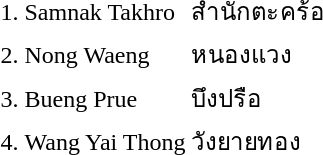<table>
<tr>
<td>1.</td>
<td>Samnak Takhro</td>
<td>สำนักตะคร้อ</td>
<td></td>
</tr>
<tr>
<td>2.</td>
<td>Nong Waeng</td>
<td>หนองแวง</td>
<td></td>
</tr>
<tr>
<td>3.</td>
<td>Bueng Prue</td>
<td>บึงปรือ</td>
<td></td>
</tr>
<tr>
<td>4.</td>
<td>Wang Yai Thong</td>
<td>วังยายทอง</td>
<td></td>
</tr>
</table>
